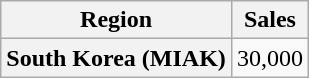<table class="wikitable plainrowheaders">
<tr>
<th>Region</th>
<th>Sales</th>
</tr>
<tr>
<th scope="row">South Korea (MIAK)</th>
<td>30,000</td>
</tr>
</table>
